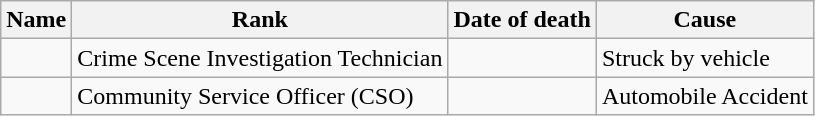<table class="wikitable sortable">
<tr>
<th>Name</th>
<th>Rank</th>
<th>Date of death</th>
<th>Cause</th>
</tr>
<tr>
<td></td>
<td>Crime Scene Investigation Technician</td>
<td></td>
<td>Struck by vehicle</td>
</tr>
<tr>
<td></td>
<td>Community Service Officer (CSO)</td>
<td></td>
<td>Automobile Accident</td>
</tr>
</table>
